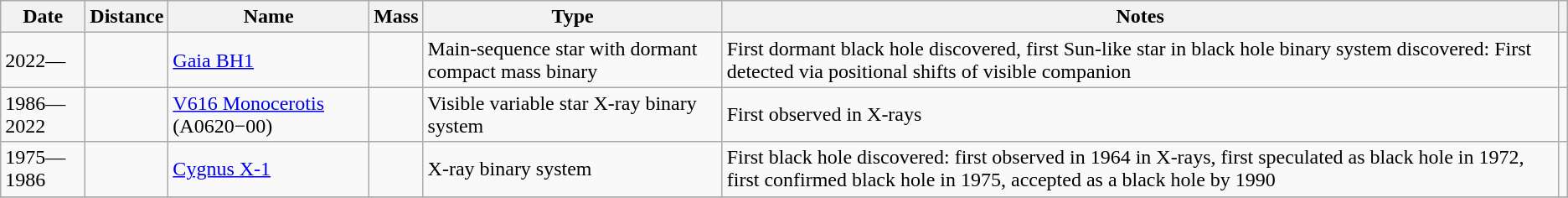<table class="wikitable sortable" border="1" text-align: center;" style="border-collapse: collapse">
<tr>
<th>Date</th>
<th>Distance</th>
<th>Name</th>
<th>Mass</th>
<th>Type</th>
<th class="unsortable">Notes</th>
<th class="unsortable"></th>
</tr>
<tr>
<td>2022—</td>
<td></td>
<td><a href='#'>Gaia BH1</a></td>
<td></td>
<td>Main-sequence star with dormant compact mass binary</td>
<td>First dormant black hole discovered, first Sun-like star in black hole binary system discovered: First detected via positional shifts of visible companion</td>
<td></td>
</tr>
<tr>
<td>1986—2022</td>
<td></td>
<td><a href='#'>V616 Monocerotis</a> (A0620−00)</td>
<td></td>
<td>Visible variable star X-ray binary system</td>
<td>First observed in X-rays</td>
<td></td>
</tr>
<tr>
<td>1975—1986</td>
<td></td>
<td><a href='#'>Cygnus X-1</a></td>
<td></td>
<td>X-ray binary system</td>
<td>First black hole discovered: first observed in 1964 in X-rays, first speculated as black hole in 1972, first confirmed black hole in 1975, accepted as a black hole by 1990</td>
<td></td>
</tr>
<tr>
</tr>
</table>
